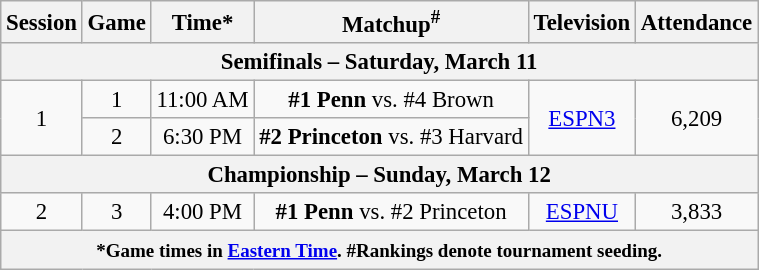<table class="wikitable" style="font-size: 95%; text-align:center">
<tr>
<th>Session</th>
<th>Game</th>
<th>Time*</th>
<th>Matchup<sup>#</sup></th>
<th>Television</th>
<th>Attendance</th>
</tr>
<tr>
<th colspan=6>Semifinals – Saturday, March 11</th>
</tr>
<tr>
<td rowspan=2>1</td>
<td>1</td>
<td>11:00 AM</td>
<td><strong>#1 Penn</strong> vs. #4 Brown</td>
<td rowspan=2><a href='#'>ESPN3</a></td>
<td rowspan=2>6,209</td>
</tr>
<tr>
<td>2</td>
<td>6:30 PM</td>
<td><strong>#2 Princeton</strong> vs. #3 Harvard</td>
</tr>
<tr>
<th colspan=6>Championship – Sunday, March 12</th>
</tr>
<tr>
<td>2</td>
<td>3</td>
<td>4:00 PM</td>
<td><strong>#1 Penn</strong> vs. #2 Princeton</td>
<td><a href='#'>ESPNU</a></td>
<td>3,833</td>
</tr>
<tr>
<th colspan=6><small>*Game times in <a href='#'>Eastern Time</a>. #Rankings denote tournament seeding.</small></th>
</tr>
</table>
